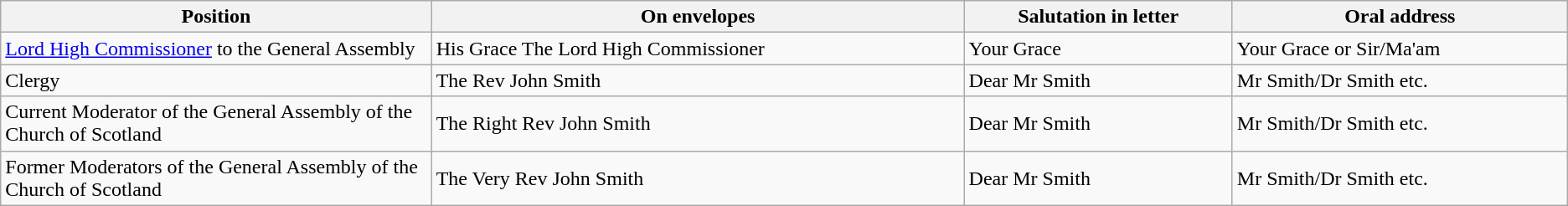<table class="wikitable">
<tr>
<th width=27.5%>Position</th>
<th>On envelopes</th>
<th>Salutation in letter</th>
<th>Oral address</th>
</tr>
<tr>
<td><a href='#'>Lord High Commissioner</a> to the General Assembly</td>
<td>His Grace The Lord High Commissioner</td>
<td>Your Grace</td>
<td>Your Grace or Sir/Ma'am</td>
</tr>
<tr>
<td>Clergy</td>
<td>The Rev John Smith</td>
<td>Dear Mr Smith</td>
<td>Mr Smith/Dr Smith etc.</td>
</tr>
<tr>
<td>Current Moderator of the General Assembly of the Church of Scotland</td>
<td>The Right Rev John Smith</td>
<td>Dear Mr Smith</td>
<td>Mr Smith/Dr Smith etc.</td>
</tr>
<tr>
<td>Former Moderators of the General Assembly of the Church of Scotland</td>
<td>The Very Rev John Smith</td>
<td>Dear Mr Smith</td>
<td>Mr Smith/Dr Smith etc.</td>
</tr>
</table>
